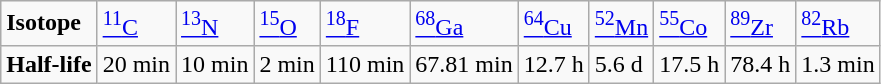<table class="wikitable" s>
<tr>
<td><strong>Isotope</strong></td>
<td><a href='#'><sup>11</sup>C</a></td>
<td><a href='#'><sup>13</sup>N</a></td>
<td><a href='#'><sup>15</sup>O</a></td>
<td><a href='#'><sup>18</sup>F</a></td>
<td><a href='#'><sup>68</sup>Ga</a></td>
<td><a href='#'><sup>64</sup>Cu</a></td>
<td><a href='#'><sup>52</sup>Mn</a></td>
<td><a href='#'><sup>55</sup>Co</a></td>
<td><a href='#'><sup>89</sup>Zr</a></td>
<td><a href='#'><sup>82</sup>Rb</a></td>
</tr>
<tr>
<td><strong>Half-life</strong></td>
<td>20 min</td>
<td>10 min</td>
<td>2 min</td>
<td>110 min</td>
<td>67.81 min</td>
<td>12.7 h</td>
<td>5.6 d</td>
<td>17.5 h</td>
<td>78.4 h</td>
<td>1.3 min</td>
</tr>
</table>
